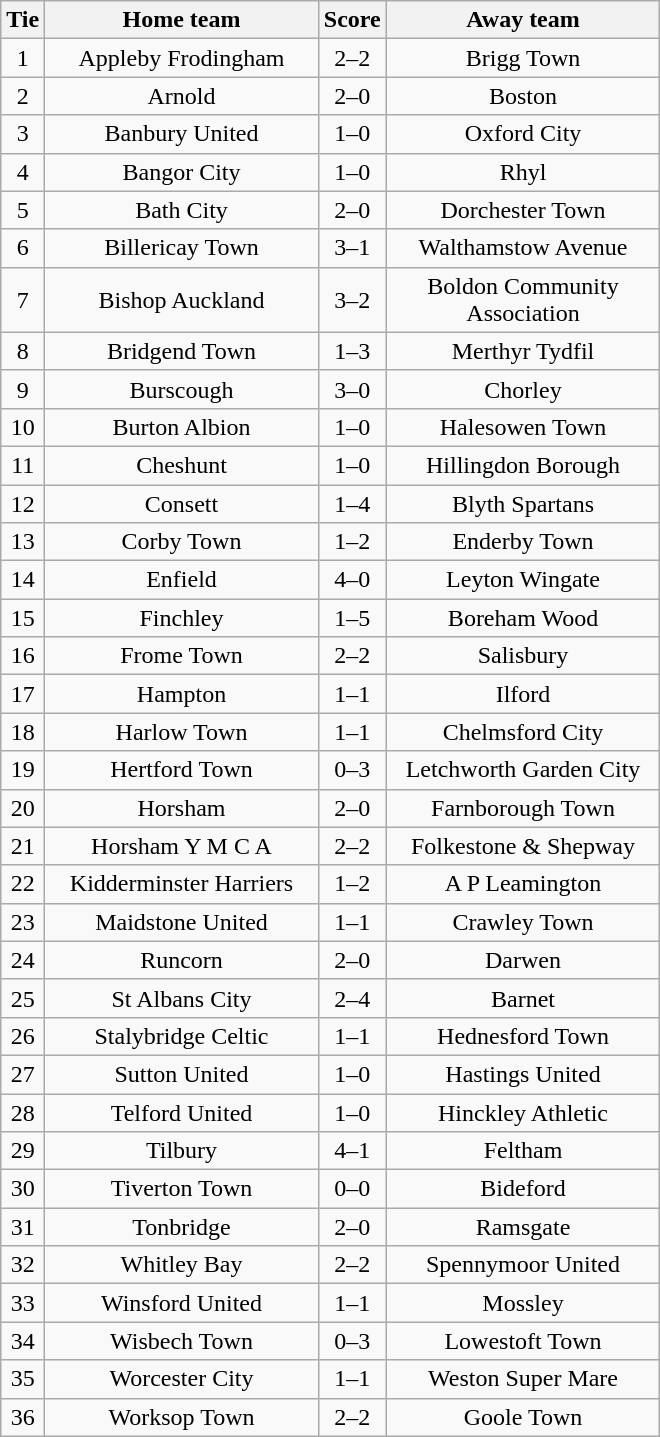<table class="wikitable" style="text-align:center;">
<tr>
<th width=20>Tie</th>
<th width=175>Home team</th>
<th width=20>Score</th>
<th width=175>Away team</th>
</tr>
<tr>
<td>1</td>
<td>Appleby Frodingham</td>
<td>2–2</td>
<td>Brigg Town</td>
</tr>
<tr>
<td>2</td>
<td>Arnold</td>
<td>2–0</td>
<td>Boston</td>
</tr>
<tr>
<td>3</td>
<td>Banbury United</td>
<td>1–0</td>
<td>Oxford City</td>
</tr>
<tr>
<td>4</td>
<td>Bangor City</td>
<td>1–0</td>
<td>Rhyl</td>
</tr>
<tr>
<td>5</td>
<td>Bath City</td>
<td>2–0</td>
<td>Dorchester Town</td>
</tr>
<tr>
<td>6</td>
<td>Billericay Town</td>
<td>3–1</td>
<td>Walthamstow Avenue</td>
</tr>
<tr>
<td>7</td>
<td>Bishop Auckland</td>
<td>3–2</td>
<td>Boldon Community Association</td>
</tr>
<tr>
<td>8</td>
<td>Bridgend Town</td>
<td>1–3</td>
<td>Merthyr Tydfil</td>
</tr>
<tr>
<td>9</td>
<td>Burscough</td>
<td>3–0</td>
<td>Chorley</td>
</tr>
<tr>
<td>10</td>
<td>Burton Albion</td>
<td>1–0</td>
<td>Halesowen Town</td>
</tr>
<tr>
<td>11</td>
<td>Cheshunt</td>
<td>1–0</td>
<td>Hillingdon Borough</td>
</tr>
<tr>
<td>12</td>
<td>Consett</td>
<td>1–4</td>
<td>Blyth Spartans</td>
</tr>
<tr>
<td>13</td>
<td>Corby Town</td>
<td>1–2</td>
<td>Enderby Town</td>
</tr>
<tr>
<td>14</td>
<td>Enfield</td>
<td>4–0</td>
<td>Leyton Wingate</td>
</tr>
<tr>
<td>15</td>
<td>Finchley</td>
<td>1–5</td>
<td>Boreham Wood</td>
</tr>
<tr>
<td>16</td>
<td>Frome Town</td>
<td>2–2</td>
<td>Salisbury</td>
</tr>
<tr>
<td>17</td>
<td>Hampton</td>
<td>1–1</td>
<td>Ilford</td>
</tr>
<tr>
<td>18</td>
<td>Harlow Town</td>
<td>1–1</td>
<td>Chelmsford City</td>
</tr>
<tr>
<td>19</td>
<td>Hertford Town</td>
<td>0–3</td>
<td>Letchworth Garden City</td>
</tr>
<tr>
<td>20</td>
<td>Horsham</td>
<td>2–0</td>
<td>Farnborough Town</td>
</tr>
<tr>
<td>21</td>
<td>Horsham Y M C A</td>
<td>2–2</td>
<td>Folkestone & Shepway</td>
</tr>
<tr>
<td>22</td>
<td>Kidderminster Harriers</td>
<td>1–2</td>
<td>A P Leamington</td>
</tr>
<tr>
<td>23</td>
<td>Maidstone United</td>
<td>1–1</td>
<td>Crawley Town</td>
</tr>
<tr>
<td>24</td>
<td>Runcorn</td>
<td>2–0</td>
<td>Darwen</td>
</tr>
<tr>
<td>25</td>
<td>St Albans City</td>
<td>2–4</td>
<td>Barnet</td>
</tr>
<tr>
<td>26</td>
<td>Stalybridge Celtic</td>
<td>1–1</td>
<td>Hednesford Town</td>
</tr>
<tr>
<td>27</td>
<td>Sutton United</td>
<td>1–0</td>
<td>Hastings United</td>
</tr>
<tr>
<td>28</td>
<td>Telford United</td>
<td>1–0</td>
<td>Hinckley Athletic</td>
</tr>
<tr>
<td>29</td>
<td>Tilbury</td>
<td>4–1</td>
<td>Feltham</td>
</tr>
<tr>
<td>30</td>
<td>Tiverton Town</td>
<td>0–0</td>
<td>Bideford</td>
</tr>
<tr>
<td>31</td>
<td>Tonbridge</td>
<td>2–0</td>
<td>Ramsgate</td>
</tr>
<tr>
<td>32</td>
<td>Whitley Bay</td>
<td>2–2</td>
<td>Spennymoor United</td>
</tr>
<tr>
<td>33</td>
<td>Winsford United</td>
<td>1–1</td>
<td>Mossley</td>
</tr>
<tr>
<td>34</td>
<td>Wisbech Town</td>
<td>0–3</td>
<td>Lowestoft Town</td>
</tr>
<tr>
<td>35</td>
<td>Worcester City</td>
<td>1–1</td>
<td>Weston Super Mare</td>
</tr>
<tr>
<td>36</td>
<td>Worksop Town</td>
<td>2–2</td>
<td>Goole Town</td>
</tr>
</table>
